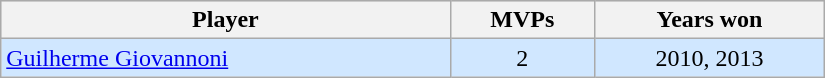<table class="wikitable sortable"  style="text-align:left" width="550px">
<tr align=center bgcolor=#DDDDDD style="color:Black;">
<th><strong>Player</strong></th>
<th><strong>MVPs</strong></th>
<th><strong>Years won</strong></th>
</tr>
<tr align=left bgcolor=#D0E7FF>
<td> <a href='#'>Guilherme Giovannoni</a></td>
<td align=center>2</td>
<td align=center>2010, 2013</td>
</tr>
</table>
